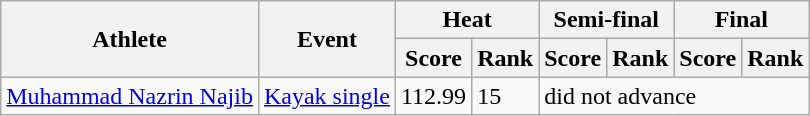<table class="wikitable">
<tr>
<th rowspan="2">Athlete</th>
<th rowspan="2">Event</th>
<th colspan="2">Heat</th>
<th colspan="2">Semi-final</th>
<th colspan="2">Final</th>
</tr>
<tr>
<th>Score</th>
<th>Rank</th>
<th>Score</th>
<th>Rank</th>
<th>Score</th>
<th>Rank</th>
</tr>
<tr>
<td><a href='#'>Muhammad Nazrin Najib</a></td>
<td><a href='#'>Kayak single</a></td>
<td>112.99</td>
<td>15</td>
<td colspan="4">did not advance</td>
</tr>
</table>
